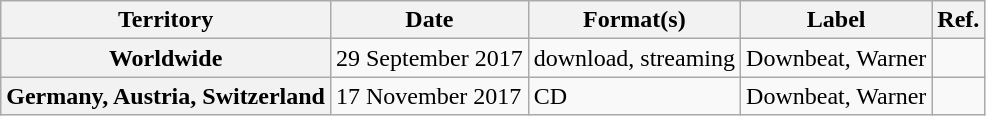<table class="wikitable plainrowheaders">
<tr>
<th scope="col">Territory</th>
<th scope="col">Date</th>
<th scope="col">Format(s)</th>
<th scope="col">Label</th>
<th scope="col">Ref.</th>
</tr>
<tr>
<th scope="row">Worldwide</th>
<td>29 September 2017</td>
<td>download, streaming</td>
<td>Downbeat, Warner</td>
<td></td>
</tr>
<tr>
<th scope="row">Germany, Austria, Switzerland</th>
<td>17 November 2017</td>
<td>CD</td>
<td>Downbeat, Warner</td>
<td></td>
</tr>
</table>
